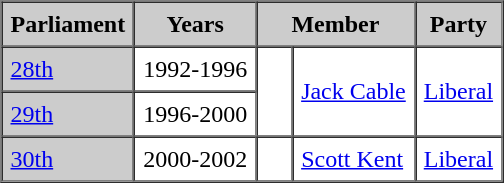<table border=1 cellpadding=5 cellspacing=0>
<tr bgcolor="CCCCCC">
<th>Parliament</th>
<th>Years</th>
<th colspan="2">Member</th>
<th>Party</th>
</tr>
<tr>
<td bgcolor="CCCCCC"><a href='#'>28th</a></td>
<td>1992-1996</td>
<td rowspan="2" >   </td>
<td rowspan="2"><a href='#'>Jack Cable</a></td>
<td rowspan="2"><a href='#'>Liberal</a></td>
</tr>
<tr>
<td bgcolor="CCCCCC"><a href='#'>29th</a></td>
<td>1996-2000</td>
</tr>
<tr>
<td bgcolor="CCCCCC"><a href='#'>30th</a></td>
<td>2000-2002</td>
<td>   </td>
<td><a href='#'>Scott Kent</a></td>
<td><a href='#'>Liberal</a></td>
</tr>
</table>
